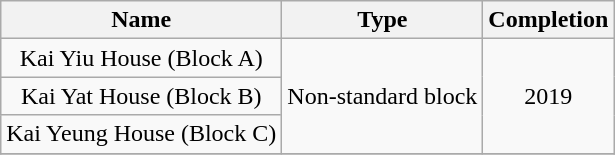<table class="wikitable" style="text-align: center">
<tr>
<th>Name</th>
<th>Type</th>
<th>Completion</th>
</tr>
<tr>
<td>Kai Yiu House (Block A)</td>
<td rowspan="3">Non-standard block</td>
<td rowspan="3">2019</td>
</tr>
<tr>
<td>Kai Yat House (Block B)</td>
</tr>
<tr>
<td>Kai Yeung House (Block C)</td>
</tr>
<tr>
</tr>
</table>
